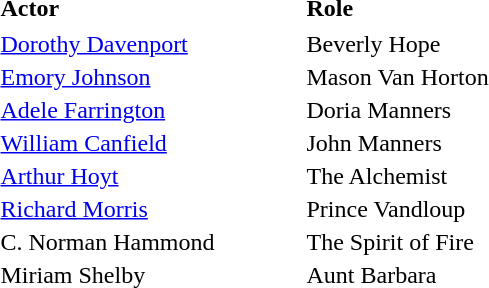<table>
<tr>
<th style="text-align: left; width: 200px;">Actor</th>
<th style="text-align: left; width: 200px;">Role</th>
</tr>
<tr style="text-align: left;"width: 400px;"|>
</tr>
<tr>
<td><a href='#'>Dorothy Davenport</a></td>
<td>Beverly Hope</td>
<td rowspan="16"></td>
</tr>
<tr>
<td><a href='#'>Emory Johnson</a></td>
<td>Mason Van Horton</td>
</tr>
<tr>
<td><a href='#'>Adele Farrington</a></td>
<td>Doria Manners</td>
</tr>
<tr>
<td><a href='#'>William Canfield</a></td>
<td>John Manners</td>
</tr>
<tr>
<td><a href='#'>Arthur Hoyt</a></td>
<td>The Alchemist</td>
</tr>
<tr>
<td><a href='#'>Richard Morris</a></td>
<td>Prince Vandloup</td>
</tr>
<tr>
<td>C. Norman Hammond</td>
<td>The Spirit of Fire</td>
</tr>
<tr>
<td>Miriam Shelby</td>
<td>Aunt Barbara</td>
</tr>
<tr>
</tr>
</table>
